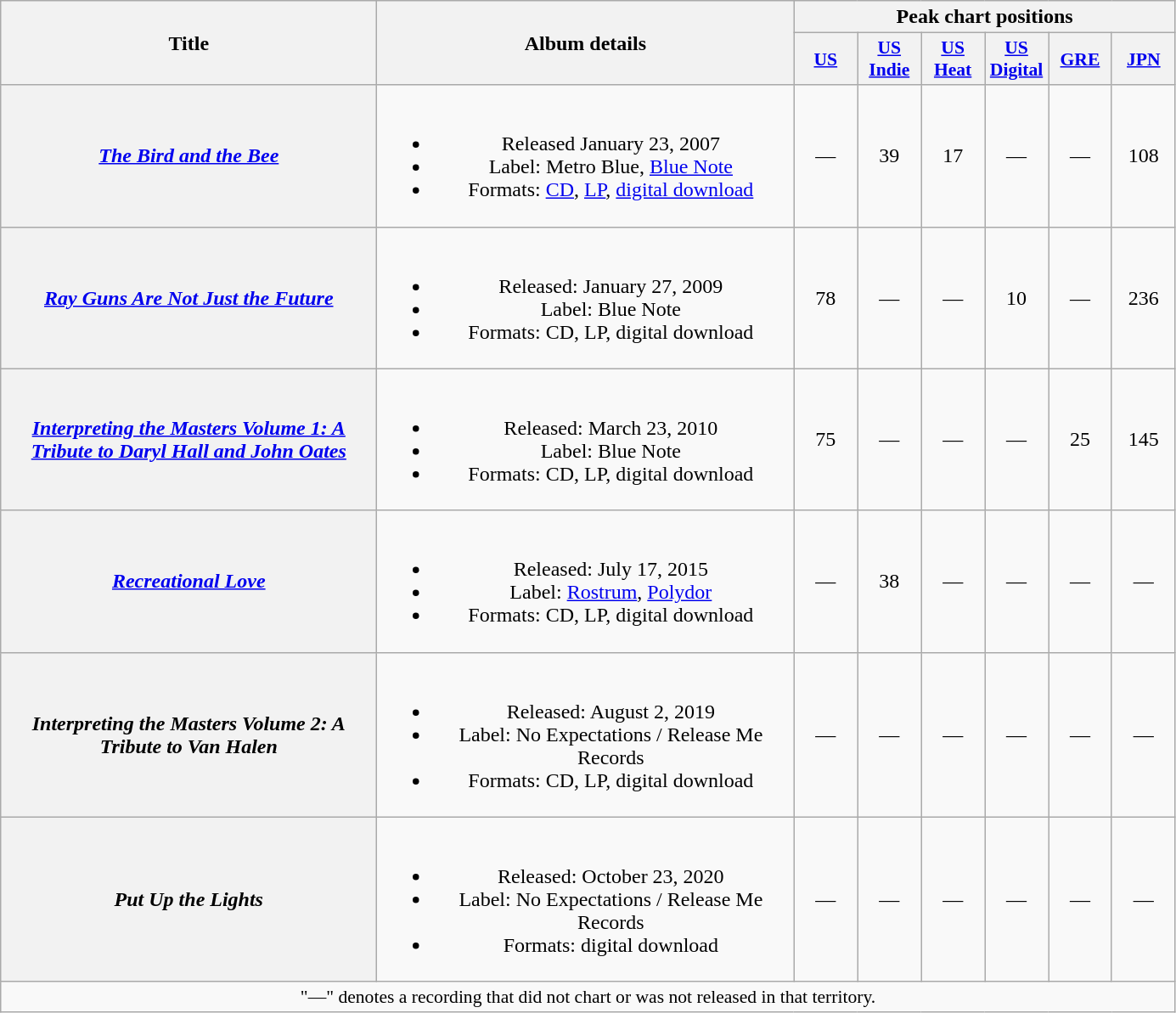<table class="wikitable plainrowheaders" style="text-align:center;">
<tr>
<th scope="col" rowspan="2" style="width:18em;">Title</th>
<th scope="col" rowspan="2" style="width:20em;">Album details</th>
<th scope="col" colspan="6">Peak chart positions</th>
</tr>
<tr>
<th scope="col" style="width:3em;font-size:90%;"><a href='#'>US</a><br></th>
<th scope="col" style="width:3em;font-size:90%;"><a href='#'>US<br>Indie</a><br></th>
<th scope="col" style="width:3em;font-size:90%;"><a href='#'>US<br>Heat</a><br></th>
<th scope="col" style="width:3em;font-size:90%;"><a href='#'>US<br>Digital</a><br></th>
<th scope="col" style="width:3em;font-size:90%;"><a href='#'>GRE</a><br></th>
<th scope="col" style="width:3em;font-size:90%;"><a href='#'>JPN</a><br></th>
</tr>
<tr>
<th scope="row"><em><a href='#'>The Bird and the Bee</a></em></th>
<td><br><ul><li>Released January 23, 2007</li><li>Label: Metro Blue, <a href='#'>Blue Note</a></li><li>Formats: <a href='#'>CD</a>, <a href='#'>LP</a>, <a href='#'>digital download</a></li></ul></td>
<td>—</td>
<td>39</td>
<td>17</td>
<td>—</td>
<td>—</td>
<td>108</td>
</tr>
<tr>
<th scope="row"><em><a href='#'>Ray Guns Are Not Just the Future</a></em></th>
<td><br><ul><li>Released: January 27, 2009</li><li>Label: Blue Note</li><li>Formats: CD, LP, digital download</li></ul></td>
<td>78</td>
<td>—</td>
<td>—</td>
<td>10</td>
<td>—</td>
<td>236</td>
</tr>
<tr>
<th scope="row"><em><a href='#'>Interpreting the Masters Volume 1: A Tribute to Daryl Hall and John Oates</a></em></th>
<td><br><ul><li>Released: March 23, 2010</li><li>Label: Blue Note</li><li>Formats: CD, LP, digital download</li></ul></td>
<td>75</td>
<td>—</td>
<td>—</td>
<td>—</td>
<td>25</td>
<td>145</td>
</tr>
<tr>
<th scope="row"><em><a href='#'>Recreational Love</a></em></th>
<td><br><ul><li>Released: July 17, 2015</li><li>Label: <a href='#'>Rostrum</a>, <a href='#'>Polydor</a></li><li>Formats: CD, LP, digital download</li></ul></td>
<td>—</td>
<td>38</td>
<td>—</td>
<td>—</td>
<td>—</td>
<td>—</td>
</tr>
<tr>
<th scope="row"><em>Interpreting the Masters Volume 2: A Tribute to Van Halen</em></th>
<td><br><ul><li>Released: August 2, 2019</li><li>Label: No Expectations / Release Me Records</li><li>Formats: CD, LP, digital download</li></ul></td>
<td>—</td>
<td>—</td>
<td>—</td>
<td>—</td>
<td>—</td>
<td>—</td>
</tr>
<tr>
<th scope="row"><em>Put Up the Lights</em></th>
<td><br><ul><li>Released: October 23, 2020</li><li>Label: No Expectations / Release Me Records</li><li>Formats: digital download</li></ul></td>
<td>—</td>
<td>—</td>
<td>—</td>
<td>—</td>
<td>—</td>
<td>—</td>
</tr>
<tr>
<td colspan="8" style="text-align:center; font-size:90%;">"—" denotes a recording that did not chart or was not released in that territory.</td>
</tr>
</table>
